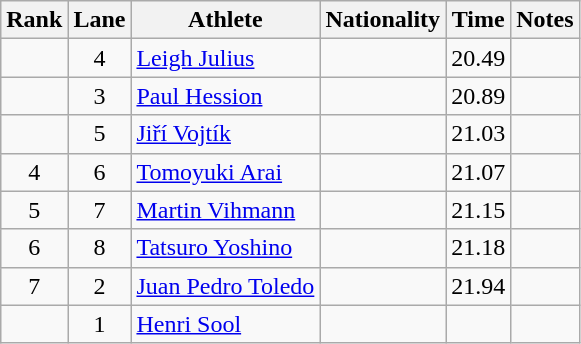<table class="wikitable sortable" style="text-align:center">
<tr>
<th>Rank</th>
<th>Lane</th>
<th>Athlete</th>
<th>Nationality</th>
<th>Time</th>
<th>Notes</th>
</tr>
<tr>
<td></td>
<td>4</td>
<td align=left><a href='#'>Leigh Julius</a></td>
<td align=left></td>
<td>20.49</td>
<td></td>
</tr>
<tr>
<td></td>
<td>3</td>
<td align=left><a href='#'>Paul Hession</a></td>
<td align=left></td>
<td>20.89</td>
<td></td>
</tr>
<tr>
<td></td>
<td>5</td>
<td align=left><a href='#'>Jiří Vojtík</a></td>
<td align=left></td>
<td>21.03</td>
<td></td>
</tr>
<tr>
<td>4</td>
<td>6</td>
<td align=left><a href='#'>Tomoyuki Arai</a></td>
<td align=left></td>
<td>21.07</td>
<td></td>
</tr>
<tr>
<td>5</td>
<td>7</td>
<td align=left><a href='#'>Martin Vihmann</a></td>
<td align=left></td>
<td>21.15</td>
<td></td>
</tr>
<tr>
<td>6</td>
<td>8</td>
<td align=left><a href='#'>Tatsuro Yoshino</a></td>
<td align=left></td>
<td>21.18</td>
<td></td>
</tr>
<tr>
<td>7</td>
<td>2</td>
<td align=left><a href='#'>Juan Pedro Toledo</a></td>
<td align=left></td>
<td>21.94</td>
<td></td>
</tr>
<tr>
<td></td>
<td>1</td>
<td align=left><a href='#'>Henri Sool</a></td>
<td align=left></td>
<td></td>
<td></td>
</tr>
</table>
